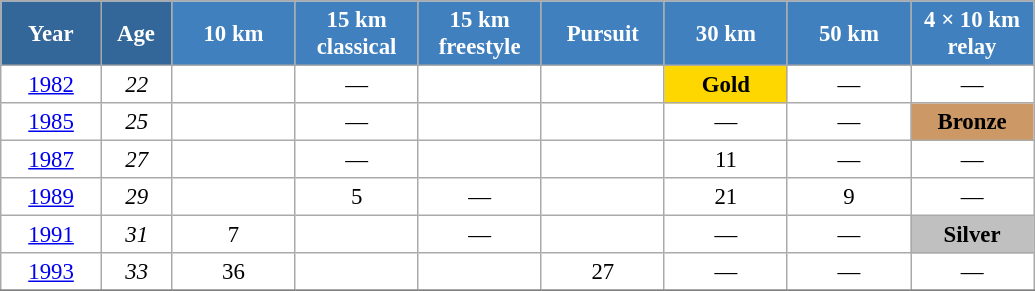<table class="wikitable" style="font-size:95%; text-align:center; border:grey solid 1px; border-collapse:collapse; background:#ffffff;">
<tr>
<th style="background-color:#369; color:white; width:60px;"> Year </th>
<th style="background-color:#369; color:white; width:40px;"> Age </th>
<th style="background-color:#4180be; color:white; width:75px;"> 10 km </th>
<th style="background-color:#4180be; color:white; width:75px;"> 15 km <br> classical </th>
<th style="background-color:#4180be; color:white; width:75px;"> 15 km <br> freestyle </th>
<th style="background-color:#4180be; color:white; width:75px;"> Pursuit </th>
<th style="background-color:#4180be; color:white; width:75px;"> 30 km </th>
<th style="background-color:#4180be; color:white; width:75px;"> 50 km </th>
<th style="background-color:#4180be; color:white; width:75px;"> 4 × 10 km <br> relay </th>
</tr>
<tr>
<td><a href='#'>1982</a></td>
<td><em>22</em></td>
<td></td>
<td>—</td>
<td></td>
<td></td>
<td style="background:gold;"><strong>Gold</strong></td>
<td>—</td>
<td>—</td>
</tr>
<tr>
<td><a href='#'>1985</a></td>
<td><em>25</em></td>
<td></td>
<td>—</td>
<td></td>
<td></td>
<td>—</td>
<td>—</td>
<td bgcolor="cc9966"><strong>Bronze</strong></td>
</tr>
<tr>
<td><a href='#'>1987</a></td>
<td><em>27</em></td>
<td></td>
<td>—</td>
<td></td>
<td></td>
<td>11</td>
<td>—</td>
<td>—</td>
</tr>
<tr>
<td><a href='#'>1989</a></td>
<td><em>29</em></td>
<td></td>
<td>5</td>
<td>—</td>
<td></td>
<td>21</td>
<td>9</td>
<td>—</td>
</tr>
<tr>
<td><a href='#'>1991</a></td>
<td><em>31</em></td>
<td>7</td>
<td></td>
<td>—</td>
<td></td>
<td>—</td>
<td>—</td>
<td style="background:silver;"><strong>Silver</strong></td>
</tr>
<tr>
<td><a href='#'>1993</a></td>
<td><em>33</em></td>
<td>36</td>
<td></td>
<td></td>
<td>27</td>
<td>—</td>
<td>—</td>
<td>—</td>
</tr>
<tr>
</tr>
</table>
